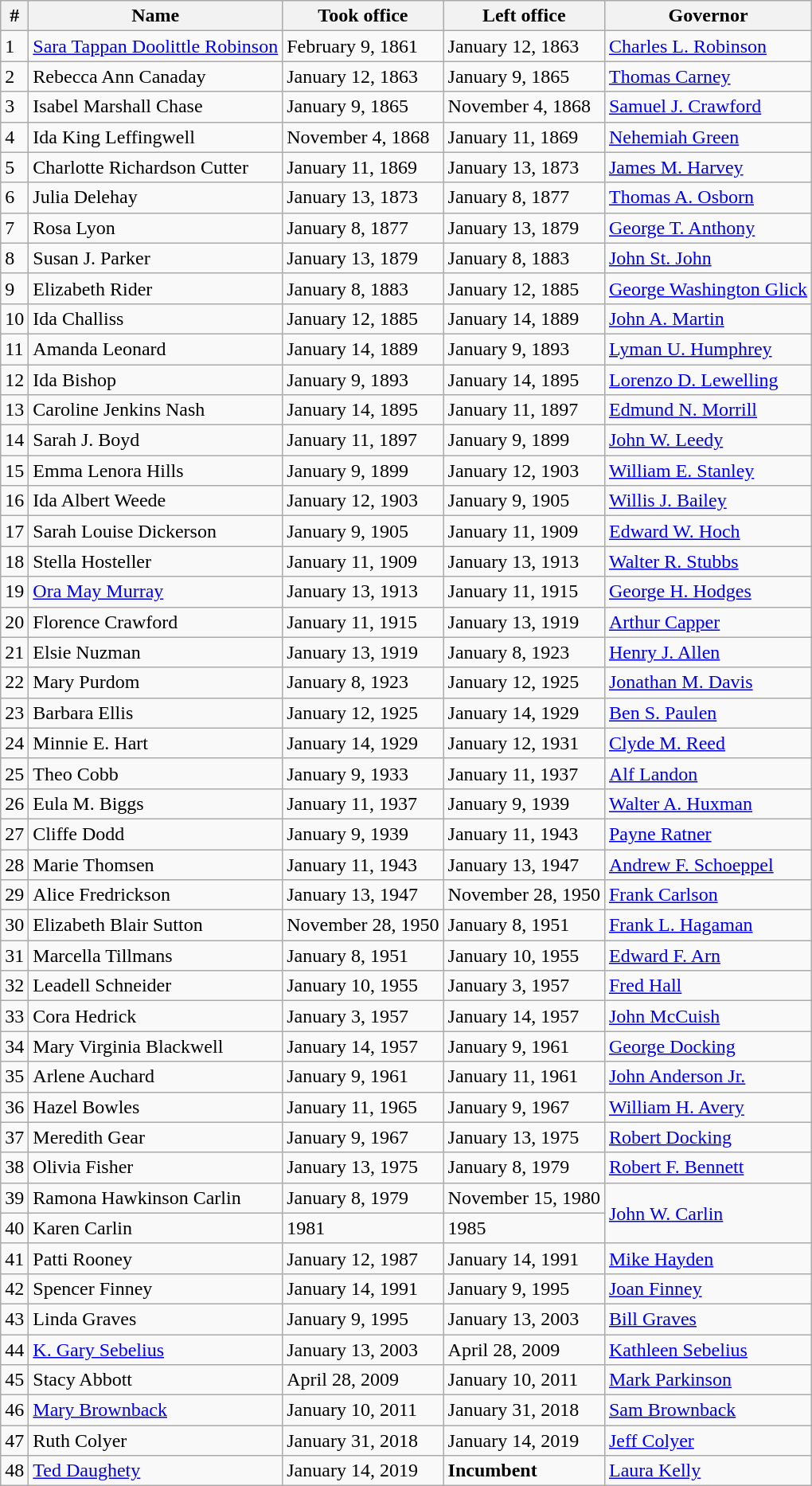<table class="wikitable">
<tr>
<th>#</th>
<th>Name</th>
<th>Took office</th>
<th>Left office</th>
<th>Governor</th>
</tr>
<tr>
<td>1</td>
<td><a href='#'>Sara Tappan Doolittle Robinson</a></td>
<td>February 9, 1861</td>
<td>January 12, 1863</td>
<td><a href='#'>Charles L. Robinson</a></td>
</tr>
<tr>
<td>2</td>
<td>Rebecca Ann Canaday</td>
<td>January 12, 1863</td>
<td>January 9, 1865</td>
<td><a href='#'>Thomas Carney</a></td>
</tr>
<tr>
<td>3</td>
<td>Isabel Marshall Chase</td>
<td>January 9, 1865</td>
<td>November 4, 1868</td>
<td><a href='#'>Samuel J. Crawford</a></td>
</tr>
<tr>
<td>4</td>
<td>Ida King Leffingwell</td>
<td>November 4, 1868</td>
<td>January 11, 1869</td>
<td><a href='#'>Nehemiah Green</a></td>
</tr>
<tr>
<td>5</td>
<td>Charlotte Richardson Cutter</td>
<td>January 11, 1869</td>
<td>January 13, 1873</td>
<td><a href='#'>James M. Harvey</a></td>
</tr>
<tr>
<td>6</td>
<td>Julia Delehay</td>
<td>January 13, 1873</td>
<td>January 8, 1877</td>
<td><a href='#'>Thomas A. Osborn</a></td>
</tr>
<tr>
<td>7</td>
<td>Rosa Lyon</td>
<td>January 8, 1877</td>
<td>January 13, 1879</td>
<td><a href='#'>George T. Anthony</a></td>
</tr>
<tr>
<td>8</td>
<td>Susan J. Parker</td>
<td>January 13, 1879</td>
<td>January 8, 1883</td>
<td><a href='#'>John St. John</a></td>
</tr>
<tr>
<td>9</td>
<td>Elizabeth Rider</td>
<td>January 8, 1883</td>
<td>January 12, 1885</td>
<td><a href='#'>George Washington Glick</a></td>
</tr>
<tr>
<td>10</td>
<td>Ida Challiss</td>
<td>January 12, 1885</td>
<td>January 14, 1889</td>
<td><a href='#'>John A. Martin</a></td>
</tr>
<tr>
<td>11</td>
<td>Amanda Leonard</td>
<td>January 14, 1889</td>
<td>January 9, 1893</td>
<td><a href='#'>Lyman U. Humphrey</a></td>
</tr>
<tr>
<td>12</td>
<td>Ida Bishop</td>
<td>January 9, 1893</td>
<td>January 14, 1895</td>
<td><a href='#'>Lorenzo D. Lewelling</a></td>
</tr>
<tr>
<td>13</td>
<td>Caroline Jenkins Nash</td>
<td>January 14, 1895</td>
<td>January 11, 1897</td>
<td><a href='#'>Edmund N. Morrill</a></td>
</tr>
<tr>
<td>14</td>
<td>Sarah J. Boyd</td>
<td>January 11, 1897</td>
<td>January 9, 1899</td>
<td><a href='#'>John W. Leedy</a></td>
</tr>
<tr>
<td>15</td>
<td>Emma Lenora Hills</td>
<td>January 9, 1899</td>
<td>January 12, 1903</td>
<td><a href='#'>William E. Stanley</a></td>
</tr>
<tr>
<td>16</td>
<td>Ida Albert Weede</td>
<td>January 12, 1903</td>
<td>January 9, 1905</td>
<td><a href='#'>Willis J. Bailey</a></td>
</tr>
<tr>
<td>17</td>
<td>Sarah Louise Dickerson</td>
<td>January 9, 1905</td>
<td>January 11, 1909</td>
<td><a href='#'>Edward W. Hoch</a></td>
</tr>
<tr>
<td>18</td>
<td>Stella Hosteller</td>
<td>January 11, 1909</td>
<td>January 13, 1913</td>
<td><a href='#'>Walter R. Stubbs</a></td>
</tr>
<tr>
<td>19</td>
<td><a href='#'>Ora May Murray</a></td>
<td>January 13, 1913</td>
<td>January 11, 1915</td>
<td><a href='#'>George H. Hodges</a></td>
</tr>
<tr>
<td>20</td>
<td>Florence Crawford</td>
<td>January 11, 1915</td>
<td>January 13, 1919</td>
<td><a href='#'>Arthur Capper</a></td>
</tr>
<tr>
<td>21</td>
<td>Elsie Nuzman</td>
<td>January 13, 1919</td>
<td>January 8, 1923</td>
<td><a href='#'>Henry J. Allen</a></td>
</tr>
<tr>
<td>22</td>
<td>Mary Purdom</td>
<td>January 8, 1923</td>
<td>January 12, 1925</td>
<td><a href='#'>Jonathan M. Davis</a></td>
</tr>
<tr>
<td>23</td>
<td>Barbara Ellis</td>
<td>January 12, 1925</td>
<td>January 14, 1929</td>
<td><a href='#'>Ben S. Paulen</a></td>
</tr>
<tr>
<td>24</td>
<td>Minnie E. Hart</td>
<td>January 14, 1929</td>
<td>January 12, 1931</td>
<td><a href='#'>Clyde M. Reed</a></td>
</tr>
<tr>
<td>25</td>
<td>Theo Cobb</td>
<td>January 9, 1933</td>
<td>January 11, 1937</td>
<td><a href='#'>Alf Landon</a></td>
</tr>
<tr>
<td>26</td>
<td>Eula M. Biggs</td>
<td>January 11, 1937</td>
<td>January 9, 1939</td>
<td><a href='#'>Walter A. Huxman</a></td>
</tr>
<tr>
<td>27</td>
<td>Cliffe Dodd</td>
<td>January 9, 1939</td>
<td>January 11, 1943</td>
<td><a href='#'>Payne Ratner</a></td>
</tr>
<tr>
<td>28</td>
<td>Marie Thomsen</td>
<td>January 11, 1943</td>
<td>January 13, 1947</td>
<td><a href='#'>Andrew F. Schoeppel</a></td>
</tr>
<tr>
<td>29</td>
<td>Alice Fredrickson</td>
<td>January 13, 1947</td>
<td>November 28, 1950</td>
<td><a href='#'>Frank Carlson</a></td>
</tr>
<tr>
<td>30</td>
<td>Elizabeth Blair Sutton</td>
<td>November 28, 1950</td>
<td>January 8, 1951</td>
<td><a href='#'>Frank L. Hagaman</a></td>
</tr>
<tr>
<td>31</td>
<td>Marcella Tillmans</td>
<td>January 8, 1951</td>
<td>January 10, 1955</td>
<td><a href='#'>Edward F. Arn</a></td>
</tr>
<tr>
<td>32</td>
<td>Leadell Schneider</td>
<td>January 10, 1955</td>
<td>January 3, 1957</td>
<td><a href='#'>Fred Hall</a></td>
</tr>
<tr>
<td>33</td>
<td>Cora Hedrick</td>
<td>January 3, 1957</td>
<td>January 14, 1957</td>
<td><a href='#'>John McCuish</a></td>
</tr>
<tr>
<td>34</td>
<td>Mary Virginia Blackwell</td>
<td>January 14, 1957</td>
<td>January 9, 1961</td>
<td><a href='#'>George Docking</a></td>
</tr>
<tr>
<td>35</td>
<td>Arlene Auchard</td>
<td>January 9, 1961</td>
<td>January 11, 1961</td>
<td><a href='#'>John Anderson Jr.</a></td>
</tr>
<tr>
<td>36</td>
<td>Hazel Bowles</td>
<td>January 11, 1965</td>
<td>January 9, 1967</td>
<td><a href='#'>William H. Avery</a></td>
</tr>
<tr>
<td>37</td>
<td>Meredith Gear</td>
<td>January 9, 1967</td>
<td>January 13, 1975</td>
<td><a href='#'>Robert Docking</a></td>
</tr>
<tr>
<td>38</td>
<td>Olivia Fisher</td>
<td>January 13, 1975</td>
<td>January 8, 1979</td>
<td><a href='#'>Robert F. Bennett</a></td>
</tr>
<tr>
<td>39</td>
<td>Ramona Hawkinson Carlin</td>
<td>January 8, 1979</td>
<td>November 15, 1980</td>
<td rowspan="2"><a href='#'>John W. Carlin</a></td>
</tr>
<tr>
<td>40</td>
<td>Karen Carlin</td>
<td>1981</td>
<td>1985</td>
</tr>
<tr>
<td>41</td>
<td>Patti Rooney</td>
<td>January 12, 1987</td>
<td>January 14, 1991</td>
<td><a href='#'>Mike Hayden</a></td>
</tr>
<tr>
<td>42</td>
<td>Spencer Finney</td>
<td>January 14, 1991</td>
<td>January 9, 1995</td>
<td><a href='#'>Joan Finney</a></td>
</tr>
<tr>
<td>43</td>
<td>Linda Graves</td>
<td>January 9, 1995</td>
<td>January 13, 2003</td>
<td><a href='#'>Bill Graves</a></td>
</tr>
<tr>
<td>44</td>
<td><a href='#'>K. Gary Sebelius</a></td>
<td>January 13, 2003</td>
<td>April 28, 2009</td>
<td><a href='#'>Kathleen Sebelius</a></td>
</tr>
<tr>
<td>45</td>
<td>Stacy Abbott</td>
<td>April 28, 2009</td>
<td>January 10, 2011</td>
<td><a href='#'>Mark Parkinson</a></td>
</tr>
<tr>
<td>46</td>
<td><a href='#'>Mary Brownback</a></td>
<td>January 10, 2011</td>
<td>January 31, 2018</td>
<td><a href='#'>Sam Brownback</a></td>
</tr>
<tr>
<td>47</td>
<td>Ruth Colyer</td>
<td>January 31, 2018</td>
<td>January 14, 2019</td>
<td><a href='#'>Jeff Colyer</a></td>
</tr>
<tr>
<td>48</td>
<td><a href='#'>Ted Daughety</a></td>
<td>January 14, 2019</td>
<td><strong>Incumbent</strong></td>
<td><a href='#'>Laura Kelly</a></td>
</tr>
</table>
